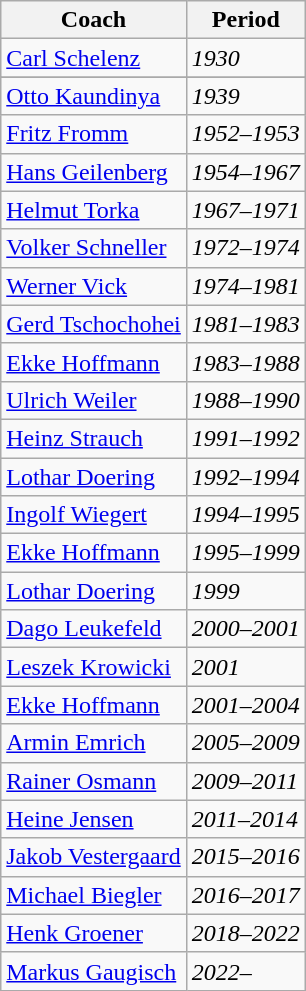<table class="wikitable">
<tr>
<th>Coach</th>
<th>Period</th>
</tr>
<tr>
<td> <a href='#'>Carl Schelenz</a></td>
<td><em>1930</em></td>
</tr>
<tr>
</tr>
<tr>
<td><a href='#'>Otto Kaundinya</a></td>
<td><em>1939</em></td>
</tr>
<tr>
<td> <a href='#'>Fritz Fromm</a></td>
<td><em>1952–1953</em></td>
</tr>
<tr>
<td><a href='#'>Hans Geilenberg</a></td>
<td><em>1954–1967</em></td>
</tr>
<tr>
<td><a href='#'>Helmut Torka</a></td>
<td><em>1967–1971</em></td>
</tr>
<tr>
<td><a href='#'>Volker Schneller</a></td>
<td><em>1972–1974</em></td>
</tr>
<tr>
<td><a href='#'>Werner Vick</a></td>
<td><em>1974–1981</em></td>
</tr>
<tr>
<td><a href='#'>Gerd Tschochohei</a></td>
<td><em>1981–1983</em></td>
</tr>
<tr>
<td> <a href='#'>Ekke Hoffmann</a></td>
<td><em>1983–1988</em></td>
</tr>
<tr>
<td> <a href='#'>Ulrich Weiler</a></td>
<td><em>1988–1990</em></td>
</tr>
<tr>
<td> <a href='#'>Heinz Strauch</a></td>
<td><em>1991–1992</em></td>
</tr>
<tr>
<td> <a href='#'>Lothar Doering</a></td>
<td><em>1992–1994</em></td>
</tr>
<tr>
<td> <a href='#'>Ingolf Wiegert</a></td>
<td><em>1994–1995</em></td>
</tr>
<tr>
<td> <a href='#'>Ekke Hoffmann</a></td>
<td><em>1995–1999</em></td>
</tr>
<tr>
<td> <a href='#'>Lothar Doering</a></td>
<td><em>1999</em></td>
</tr>
<tr>
<td> <a href='#'>Dago Leukefeld</a></td>
<td><em>2000–2001</em></td>
</tr>
<tr>
<td> <a href='#'>Leszek Krowicki</a></td>
<td><em>2001</em></td>
</tr>
<tr>
<td> <a href='#'>Ekke Hoffmann</a></td>
<td><em>2001–2004</em></td>
</tr>
<tr>
<td> <a href='#'>Armin Emrich</a></td>
<td><em>2005–2009</em></td>
</tr>
<tr>
<td> <a href='#'>Rainer Osmann</a></td>
<td><em>2009–2011</em></td>
</tr>
<tr>
<td> <a href='#'>Heine Jensen</a></td>
<td><em>2011–2014</em></td>
</tr>
<tr>
<td> <a href='#'>Jakob Vestergaard</a></td>
<td><em>2015–2016</em></td>
</tr>
<tr>
<td> <a href='#'>Michael Biegler</a></td>
<td><em>2016–2017</em></td>
</tr>
<tr>
<td> <a href='#'>Henk Groener</a></td>
<td><em>2018–2022</em></td>
</tr>
<tr>
<td> <a href='#'>Markus Gaugisch</a></td>
<td><em>2022–</em></td>
</tr>
</table>
